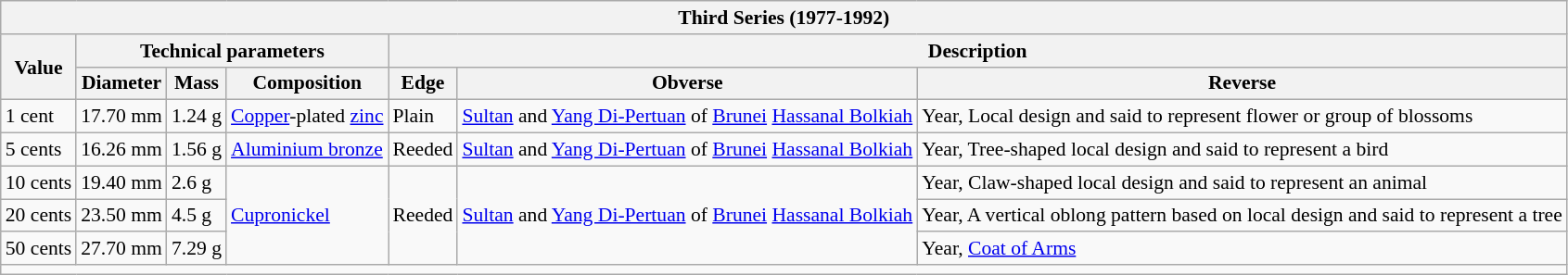<table class="wikitable" style="font-size: 90%">
<tr>
<th colspan="7">Third Series (1977-1992)</th>
</tr>
<tr>
<th rowspan="2">Value</th>
<th colspan="3">Technical parameters</th>
<th colspan="3">Description</th>
</tr>
<tr>
<th>Diameter</th>
<th>Mass</th>
<th>Composition</th>
<th>Edge</th>
<th>Obverse</th>
<th>Reverse</th>
</tr>
<tr>
<td>1 cent</td>
<td>17.70 mm</td>
<td>1.24 g</td>
<td><a href='#'>Copper</a>-plated <a href='#'>zinc</a></td>
<td>Plain</td>
<td><a href='#'>Sultan</a> and <a href='#'>Yang Di-Pertuan</a> of <a href='#'>Brunei</a> <a href='#'>Hassanal Bolkiah</a></td>
<td>Year, Local design and said to represent flower or group of blossoms</td>
</tr>
<tr>
<td>5 cents</td>
<td>16.26 mm</td>
<td>1.56 g</td>
<td><a href='#'>Aluminium bronze</a></td>
<td>Reeded</td>
<td><a href='#'>Sultan</a> and <a href='#'>Yang Di-Pertuan</a> of <a href='#'>Brunei</a> <a href='#'>Hassanal Bolkiah</a></td>
<td>Year, Tree-shaped local design and said to represent a bird</td>
</tr>
<tr>
<td>10 cents</td>
<td>19.40 mm</td>
<td>2.6 g</td>
<td rowspan="3"><a href='#'>Cupronickel</a></td>
<td rowspan="3">Reeded</td>
<td rowspan="3"><a href='#'>Sultan</a> and <a href='#'>Yang Di-Pertuan</a> of <a href='#'>Brunei</a> <a href='#'>Hassanal Bolkiah</a></td>
<td>Year, Claw-shaped local design and said to represent an animal</td>
</tr>
<tr>
<td>20 cents</td>
<td>23.50 mm</td>
<td>4.5 g</td>
<td>Year, A vertical oblong pattern based on local design and said to represent a tree</td>
</tr>
<tr>
<td>50 cents</td>
<td>27.70 mm</td>
<td>7.29 g</td>
<td>Year, <a href='#'>Coat of Arms</a></td>
</tr>
<tr>
<td colspan="7"></td>
</tr>
</table>
